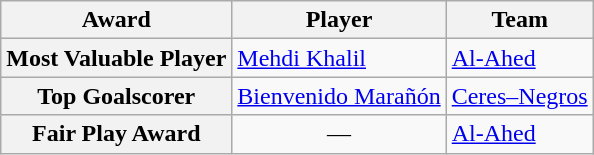<table class="wikitable" style="text-align:center">
<tr>
<th>Award</th>
<th>Player</th>
<th>Team</th>
</tr>
<tr>
<th>Most Valuable Player</th>
<td align="left"> <a href='#'>Mehdi Khalil</a></td>
<td align="left"> <a href='#'>Al-Ahed</a></td>
</tr>
<tr>
<th>Top Goalscorer</th>
<td align="left"> <a href='#'>Bienvenido Marañón</a></td>
<td align="left"> <a href='#'>Ceres–Negros</a></td>
</tr>
<tr>
<th>Fair Play Award</th>
<td>—</td>
<td align="left"> <a href='#'>Al-Ahed</a></td>
</tr>
</table>
